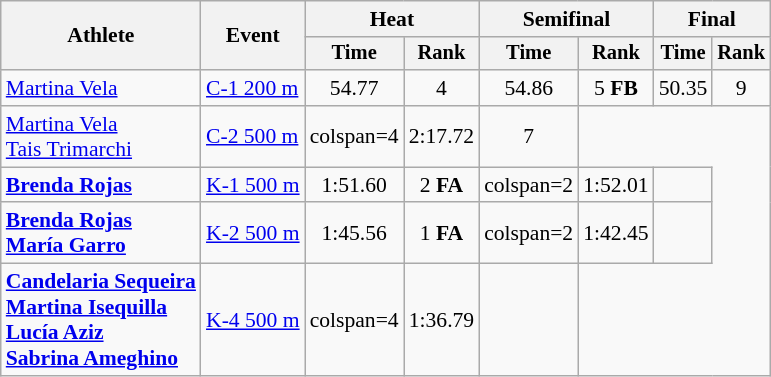<table class=wikitable style=font-size:90%;text-align:center>
<tr>
<th rowspan=2>Athlete</th>
<th rowspan=2>Event</th>
<th colspan=2>Heat</th>
<th colspan=2>Semifinal</th>
<th colspan=2>Final</th>
</tr>
<tr style=font-size:95%>
<th>Time</th>
<th>Rank</th>
<th>Time</th>
<th>Rank</th>
<th>Time</th>
<th>Rank</th>
</tr>
<tr>
<td align=left><a href='#'>Martina Vela</a></td>
<td align=left><a href='#'>C-1 200 m</a></td>
<td>54.77</td>
<td>4</td>
<td>54.86</td>
<td>5 <strong>FB</strong></td>
<td>50.35</td>
<td>9</td>
</tr>
<tr>
<td align=left><a href='#'>Martina Vela</a><br><a href='#'>Tais Trimarchi</a></td>
<td align=left><a href='#'>C-2 500 m</a></td>
<td>colspan=4 </td>
<td>2:17.72</td>
<td>7</td>
</tr>
<tr>
<td align=left><strong><a href='#'>Brenda Rojas</a></strong></td>
<td align=left><a href='#'>K-1 500 m</a></td>
<td>1:51.60</td>
<td>2 <strong>FA</strong></td>
<td>colspan=2 </td>
<td>1:52.01</td>
<td></td>
</tr>
<tr>
<td align=left><strong><a href='#'>Brenda Rojas</a><br><a href='#'>María Garro</a></strong></td>
<td align=left><a href='#'>K-2 500 m</a></td>
<td>1:45.56</td>
<td>1 <strong>FA</strong></td>
<td>colspan=2 </td>
<td>1:42.45</td>
<td></td>
</tr>
<tr>
<td align=left><strong><a href='#'>Candelaria Sequeira</a><br><a href='#'>Martina Isequilla</a><br><a href='#'>Lucía Aziz</a><br><a href='#'>Sabrina Ameghino</a></strong></td>
<td align=left><a href='#'>K-4 500 m</a></td>
<td>colspan=4 </td>
<td>1:36.79</td>
<td></td>
</tr>
</table>
